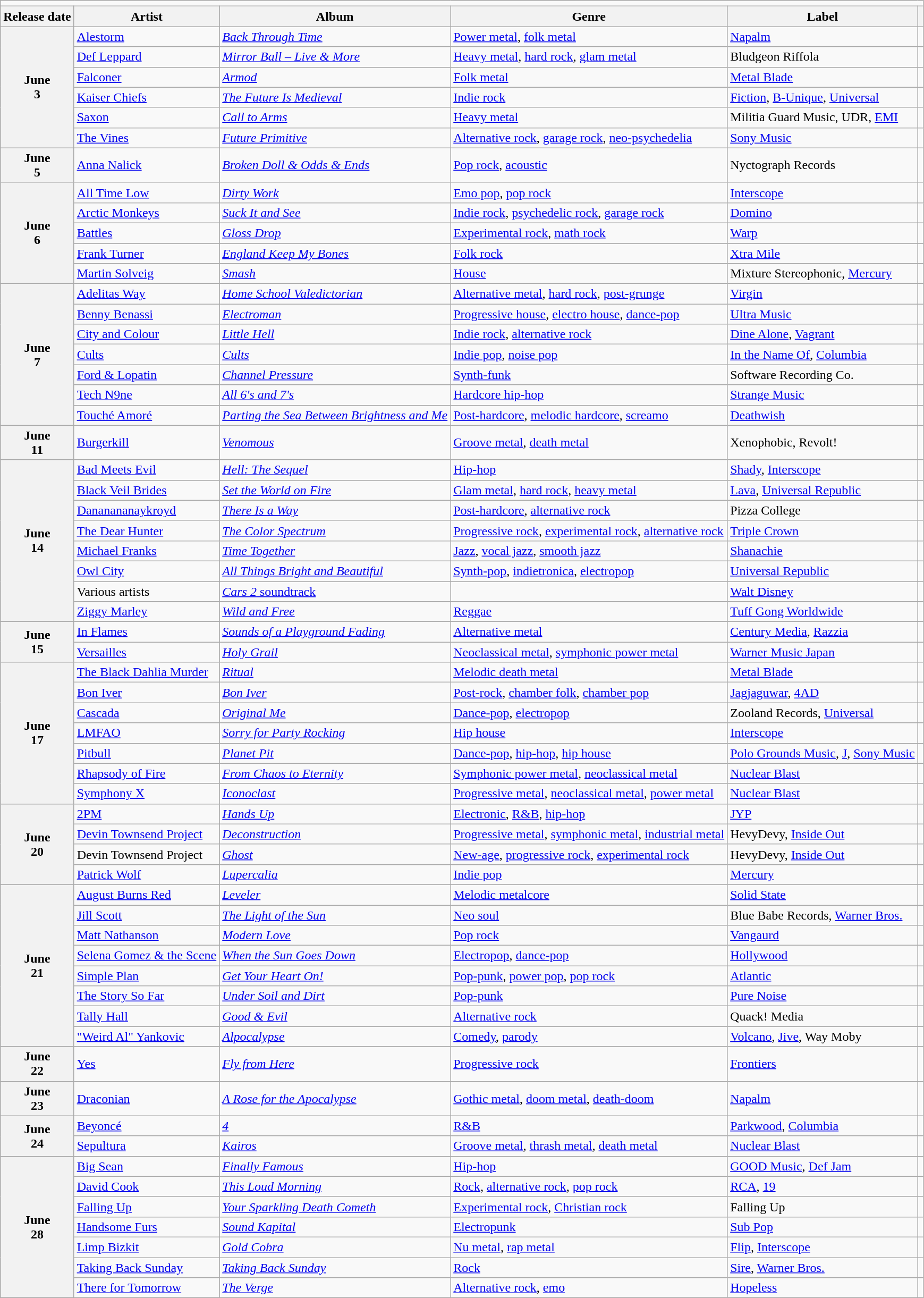<table class="wikitable plainrowheaders">
<tr>
<td colspan="6" style="text-align:center;"></td>
</tr>
<tr>
<th scope="col">Release date</th>
<th scope="col">Artist</th>
<th scope="col">Album</th>
<th scope="col">Genre</th>
<th scope="col">Label</th>
<th scope="col"></th>
</tr>
<tr>
<th scope="row" rowspan="6" style="text-align:center;">June<br>3</th>
<td><a href='#'>Alestorm</a></td>
<td><em><a href='#'>Back Through Time</a></em></td>
<td><a href='#'>Power metal</a>, <a href='#'>folk metal</a></td>
<td><a href='#'>Napalm</a></td>
<td></td>
</tr>
<tr>
<td><a href='#'>Def Leppard</a></td>
<td><em><a href='#'>Mirror Ball – Live & More</a></em></td>
<td><a href='#'>Heavy metal</a>, <a href='#'>hard rock</a>, <a href='#'>glam metal</a></td>
<td>Bludgeon Riffola</td>
<td></td>
</tr>
<tr>
<td><a href='#'>Falconer</a></td>
<td><em><a href='#'>Armod</a></em></td>
<td><a href='#'>Folk metal</a></td>
<td><a href='#'>Metal Blade</a></td>
<td></td>
</tr>
<tr>
<td><a href='#'>Kaiser Chiefs</a></td>
<td><em><a href='#'>The Future Is Medieval</a></em></td>
<td><a href='#'>Indie rock</a></td>
<td><a href='#'>Fiction</a>, <a href='#'>B-Unique</a>, <a href='#'>Universal</a></td>
<td></td>
</tr>
<tr>
<td><a href='#'>Saxon</a></td>
<td><em><a href='#'>Call to Arms</a></em></td>
<td><a href='#'>Heavy metal</a></td>
<td>Militia Guard Music, UDR, <a href='#'>EMI</a></td>
<td></td>
</tr>
<tr>
<td><a href='#'>The Vines</a></td>
<td><em><a href='#'>Future Primitive</a></em></td>
<td><a href='#'>Alternative rock</a>, <a href='#'>garage rock</a>, <a href='#'>neo-psychedelia</a></td>
<td><a href='#'>Sony Music</a></td>
<td></td>
</tr>
<tr>
<th scope="row" style="text-align:center;">June<br>5</th>
<td><a href='#'>Anna Nalick</a></td>
<td><em><a href='#'>Broken Doll & Odds & Ends</a></em></td>
<td><a href='#'>Pop rock</a>, <a href='#'>acoustic</a></td>
<td>Nyctograph Records</td>
<td></td>
</tr>
<tr>
<th scope="row" rowspan="5" style="text-align:center;">June<br>6</th>
<td><a href='#'>All Time Low</a></td>
<td><em><a href='#'>Dirty Work</a></em></td>
<td><a href='#'>Emo pop</a>, <a href='#'>pop rock</a></td>
<td><a href='#'>Interscope</a></td>
<td></td>
</tr>
<tr>
<td><a href='#'>Arctic Monkeys</a></td>
<td><em><a href='#'>Suck It and See</a></em></td>
<td><a href='#'>Indie rock</a>, <a href='#'>psychedelic rock</a>, <a href='#'>garage rock</a></td>
<td><a href='#'>Domino</a></td>
<td></td>
</tr>
<tr>
<td><a href='#'>Battles</a></td>
<td><em><a href='#'>Gloss Drop</a></em></td>
<td><a href='#'>Experimental rock</a>, <a href='#'>math rock</a></td>
<td><a href='#'>Warp</a></td>
<td></td>
</tr>
<tr>
<td><a href='#'>Frank Turner</a></td>
<td><em><a href='#'>England Keep My Bones</a></em></td>
<td><a href='#'>Folk rock</a></td>
<td><a href='#'>Xtra Mile</a></td>
<td></td>
</tr>
<tr>
<td><a href='#'>Martin Solveig</a></td>
<td><em><a href='#'>Smash</a></em></td>
<td><a href='#'>House</a></td>
<td>Mixture Stereophonic, <a href='#'>Mercury</a></td>
<td></td>
</tr>
<tr>
<th scope="row" rowspan="7" style="text-align:center;">June<br>7</th>
<td><a href='#'>Adelitas Way</a></td>
<td><em><a href='#'>Home School Valedictorian</a></em></td>
<td><a href='#'>Alternative metal</a>, <a href='#'>hard rock</a>, <a href='#'>post-grunge</a></td>
<td><a href='#'>Virgin</a></td>
<td></td>
</tr>
<tr>
<td><a href='#'>Benny Benassi</a></td>
<td><em><a href='#'>Electroman</a></em></td>
<td><a href='#'>Progressive house</a>, <a href='#'>electro house</a>, <a href='#'>dance-pop</a></td>
<td><a href='#'>Ultra Music</a></td>
<td></td>
</tr>
<tr>
<td><a href='#'>City and Colour</a></td>
<td><em><a href='#'>Little Hell</a></em></td>
<td><a href='#'>Indie rock</a>, <a href='#'>alternative rock</a></td>
<td><a href='#'>Dine Alone</a>, <a href='#'>Vagrant</a></td>
<td></td>
</tr>
<tr>
<td><a href='#'>Cults</a></td>
<td><em><a href='#'>Cults</a></em></td>
<td><a href='#'>Indie pop</a>, <a href='#'>noise pop</a></td>
<td><a href='#'>In the Name Of</a>, <a href='#'>Columbia</a></td>
<td></td>
</tr>
<tr>
<td><a href='#'>Ford & Lopatin</a></td>
<td><em><a href='#'>Channel Pressure</a></em></td>
<td><a href='#'>Synth-funk</a></td>
<td>Software Recording Co.</td>
<td></td>
</tr>
<tr>
<td><a href='#'>Tech N9ne</a></td>
<td><em><a href='#'>All 6's and 7's</a></em></td>
<td><a href='#'>Hardcore hip-hop</a></td>
<td><a href='#'>Strange Music</a></td>
<td></td>
</tr>
<tr>
<td><a href='#'>Touché Amoré</a></td>
<td><em><a href='#'>Parting the Sea Between Brightness and Me</a></em></td>
<td><a href='#'>Post-hardcore</a>, <a href='#'>melodic hardcore</a>, <a href='#'>screamo</a></td>
<td><a href='#'>Deathwish</a></td>
<td></td>
</tr>
<tr>
<th scope="row" style="text-align:center;">June<br>11</th>
<td><a href='#'>Burgerkill</a></td>
<td><em><a href='#'>Venomous</a></em></td>
<td><a href='#'>Groove metal</a>, <a href='#'>death metal</a></td>
<td>Xenophobic, Revolt!</td>
<td></td>
</tr>
<tr>
<th scope="row" rowspan="8" style="text-align:center;">June<br>14</th>
<td><a href='#'>Bad Meets Evil</a></td>
<td><em><a href='#'>Hell: The Sequel</a></em></td>
<td><a href='#'>Hip-hop</a></td>
<td><a href='#'>Shady</a>, <a href='#'>Interscope</a></td>
<td></td>
</tr>
<tr>
<td><a href='#'>Black Veil Brides</a></td>
<td><em><a href='#'>Set the World on Fire</a></em></td>
<td><a href='#'>Glam metal</a>, <a href='#'>hard rock</a>, <a href='#'>heavy metal</a></td>
<td><a href='#'>Lava</a>, <a href='#'>Universal Republic</a></td>
<td></td>
</tr>
<tr>
<td><a href='#'>Dananananaykroyd</a></td>
<td><em><a href='#'>There Is a Way</a></em></td>
<td><a href='#'>Post-hardcore</a>, <a href='#'>alternative rock</a></td>
<td>Pizza College</td>
<td></td>
</tr>
<tr>
<td><a href='#'>The Dear Hunter</a></td>
<td><em><a href='#'>The Color Spectrum</a></em></td>
<td><a href='#'>Progressive rock</a>, <a href='#'>experimental rock</a>, <a href='#'>alternative rock</a></td>
<td><a href='#'>Triple Crown</a></td>
<td></td>
</tr>
<tr>
<td><a href='#'>Michael Franks</a></td>
<td><em><a href='#'>Time Together</a></em></td>
<td><a href='#'>Jazz</a>, <a href='#'>vocal jazz</a>, <a href='#'>smooth jazz</a></td>
<td><a href='#'>Shanachie</a></td>
<td></td>
</tr>
<tr>
<td><a href='#'>Owl City</a></td>
<td><em><a href='#'>All Things Bright and Beautiful</a></em></td>
<td><a href='#'>Synth-pop</a>, <a href='#'>indietronica</a>, <a href='#'>electropop</a></td>
<td><a href='#'>Universal Republic</a></td>
<td></td>
</tr>
<tr>
<td>Various artists</td>
<td><a href='#'><em>Cars 2</em> soundtrack</a></td>
<td></td>
<td><a href='#'>Walt Disney</a></td>
<td></td>
</tr>
<tr>
<td><a href='#'>Ziggy Marley</a></td>
<td><em><a href='#'>Wild and Free</a></em></td>
<td><a href='#'>Reggae</a></td>
<td><a href='#'>Tuff Gong Worldwide</a></td>
<td></td>
</tr>
<tr>
<th scope="row" rowspan="2" style="text-align:center;">June<br>15</th>
<td><a href='#'>In Flames</a></td>
<td><em><a href='#'>Sounds of a Playground Fading</a></em></td>
<td><a href='#'>Alternative metal</a></td>
<td><a href='#'>Century Media</a>, <a href='#'>Razzia</a></td>
<td></td>
</tr>
<tr>
<td><a href='#'>Versailles</a></td>
<td><em><a href='#'>Holy Grail</a></em></td>
<td><a href='#'>Neoclassical metal</a>, <a href='#'>symphonic power metal</a></td>
<td><a href='#'>Warner Music Japan</a></td>
<td></td>
</tr>
<tr>
<th scope="row" rowspan="7" style="text-align:center;">June<br>17</th>
<td><a href='#'>The Black Dahlia Murder</a></td>
<td><em><a href='#'>Ritual</a></em></td>
<td><a href='#'>Melodic death metal</a></td>
<td><a href='#'>Metal Blade</a></td>
<td></td>
</tr>
<tr>
<td><a href='#'>Bon Iver</a></td>
<td><em><a href='#'>Bon Iver</a></em></td>
<td><a href='#'>Post-rock</a>, <a href='#'>chamber folk</a>, <a href='#'>chamber pop</a></td>
<td><a href='#'>Jagjaguwar</a>, <a href='#'>4AD</a></td>
<td></td>
</tr>
<tr>
<td><a href='#'>Cascada</a></td>
<td><em><a href='#'>Original Me</a></em></td>
<td><a href='#'>Dance-pop</a>, <a href='#'>electropop</a></td>
<td>Zooland Records, <a href='#'>Universal</a></td>
<td></td>
</tr>
<tr>
<td><a href='#'>LMFAO</a></td>
<td><em><a href='#'>Sorry for Party Rocking</a></em></td>
<td><a href='#'>Hip house</a></td>
<td><a href='#'>Interscope</a></td>
<td></td>
</tr>
<tr>
<td><a href='#'>Pitbull</a></td>
<td><em><a href='#'>Planet Pit</a></em></td>
<td><a href='#'>Dance-pop</a>, <a href='#'>hip-hop</a>, <a href='#'>hip house</a></td>
<td><a href='#'>Polo Grounds Music</a>, <a href='#'>J</a>, <a href='#'>Sony Music</a></td>
<td></td>
</tr>
<tr>
<td><a href='#'>Rhapsody of Fire</a></td>
<td><em><a href='#'>From Chaos to Eternity</a></em></td>
<td><a href='#'>Symphonic power metal</a>, <a href='#'>neoclassical metal</a></td>
<td><a href='#'>Nuclear Blast</a></td>
<td></td>
</tr>
<tr>
<td><a href='#'>Symphony X</a></td>
<td><em><a href='#'>Iconoclast</a></em></td>
<td><a href='#'>Progressive metal</a>, <a href='#'>neoclassical metal</a>, <a href='#'>power metal</a></td>
<td><a href='#'>Nuclear Blast</a></td>
<td></td>
</tr>
<tr>
<th scope="row" rowspan="4" style="text-align:center;">June<br>20</th>
<td><a href='#'>2PM</a></td>
<td><em><a href='#'>Hands Up</a></em></td>
<td><a href='#'>Electronic</a>, <a href='#'>R&B</a>, <a href='#'>hip-hop</a></td>
<td><a href='#'>JYP</a></td>
<td></td>
</tr>
<tr>
<td><a href='#'>Devin Townsend Project</a></td>
<td><em><a href='#'>Deconstruction</a></em></td>
<td><a href='#'>Progressive metal</a>, <a href='#'>symphonic metal</a>, <a href='#'>industrial metal</a></td>
<td>HevyDevy, <a href='#'>Inside Out</a></td>
<td></td>
</tr>
<tr>
<td>Devin Townsend Project</td>
<td><em><a href='#'>Ghost</a></em></td>
<td><a href='#'>New-age</a>, <a href='#'>progressive rock</a>, <a href='#'>experimental rock</a></td>
<td>HevyDevy, <a href='#'>Inside Out</a></td>
<td></td>
</tr>
<tr>
<td><a href='#'>Patrick Wolf</a></td>
<td><em><a href='#'>Lupercalia</a></em></td>
<td><a href='#'>Indie pop</a></td>
<td><a href='#'>Mercury</a></td>
<td></td>
</tr>
<tr>
<th scope="row" rowspan="8" style="text-align:center;">June<br>21</th>
<td><a href='#'>August Burns Red</a></td>
<td><em><a href='#'>Leveler</a></em></td>
<td><a href='#'>Melodic metalcore</a></td>
<td><a href='#'>Solid State</a></td>
<td></td>
</tr>
<tr>
<td><a href='#'>Jill Scott</a></td>
<td><em><a href='#'>The Light of the Sun</a></em></td>
<td><a href='#'>Neo soul</a></td>
<td>Blue Babe Records, <a href='#'>Warner Bros.</a></td>
<td></td>
</tr>
<tr>
<td><a href='#'>Matt Nathanson</a></td>
<td><em><a href='#'>Modern Love</a></em></td>
<td><a href='#'>Pop rock</a></td>
<td><a href='#'>Vangaurd</a></td>
<td></td>
</tr>
<tr>
<td><a href='#'>Selena Gomez & the Scene</a></td>
<td><em><a href='#'>When the Sun Goes Down</a></em></td>
<td><a href='#'>Electropop</a>, <a href='#'>dance-pop</a></td>
<td><a href='#'>Hollywood</a></td>
<td></td>
</tr>
<tr>
<td><a href='#'>Simple Plan</a></td>
<td><em><a href='#'>Get Your Heart On!</a></em></td>
<td><a href='#'>Pop-punk</a>, <a href='#'>power pop</a>, <a href='#'>pop rock</a></td>
<td><a href='#'>Atlantic</a></td>
<td></td>
</tr>
<tr>
<td><a href='#'>The Story So Far</a></td>
<td><em><a href='#'>Under Soil and Dirt</a></em></td>
<td><a href='#'>Pop-punk</a></td>
<td><a href='#'>Pure Noise</a></td>
<td></td>
</tr>
<tr>
<td><a href='#'>Tally Hall</a></td>
<td><em><a href='#'>Good & Evil</a></em></td>
<td><a href='#'>Alternative rock</a></td>
<td>Quack! Media</td>
<td></td>
</tr>
<tr>
<td><a href='#'>"Weird Al" Yankovic</a></td>
<td><em><a href='#'>Alpocalypse</a></em></td>
<td><a href='#'>Comedy</a>, <a href='#'>parody</a></td>
<td><a href='#'>Volcano</a>, <a href='#'>Jive</a>, Way Moby</td>
<td></td>
</tr>
<tr>
<th scope="row" style="text-align:center;">June<br>22</th>
<td><a href='#'>Yes</a></td>
<td><em><a href='#'>Fly from Here</a></em></td>
<td><a href='#'>Progressive rock</a></td>
<td><a href='#'>Frontiers</a></td>
<td></td>
</tr>
<tr>
<th scope="row" style="text-align:center;">June<br>23</th>
<td><a href='#'>Draconian</a></td>
<td><em><a href='#'>A Rose for the Apocalypse</a></em></td>
<td><a href='#'>Gothic metal</a>, <a href='#'>doom metal</a>, <a href='#'>death-doom</a></td>
<td><a href='#'>Napalm</a></td>
<td></td>
</tr>
<tr>
<th scope="row" rowspan="2" style="text-align:center;">June<br>24</th>
<td><a href='#'>Beyoncé</a></td>
<td><em><a href='#'>4</a></em></td>
<td><a href='#'>R&B</a></td>
<td><a href='#'>Parkwood</a>, <a href='#'>Columbia</a></td>
<td></td>
</tr>
<tr>
<td><a href='#'>Sepultura</a></td>
<td><em><a href='#'>Kairos</a></em></td>
<td><a href='#'>Groove metal</a>, <a href='#'>thrash metal</a>, <a href='#'>death metal</a></td>
<td><a href='#'>Nuclear Blast</a></td>
<td></td>
</tr>
<tr>
<th scope="row" rowspan="7" style="text-align:center;">June<br>28</th>
<td><a href='#'>Big Sean</a></td>
<td><em><a href='#'>Finally Famous</a></em></td>
<td><a href='#'>Hip-hop</a></td>
<td><a href='#'>GOOD Music</a>, <a href='#'>Def Jam</a></td>
<td></td>
</tr>
<tr>
<td><a href='#'>David Cook</a></td>
<td><em><a href='#'>This Loud Morning</a></em></td>
<td><a href='#'>Rock</a>, <a href='#'>alternative rock</a>, <a href='#'>pop rock</a></td>
<td><a href='#'>RCA</a>, <a href='#'>19</a></td>
<td></td>
</tr>
<tr>
<td><a href='#'>Falling Up</a></td>
<td><em><a href='#'>Your Sparkling Death Cometh</a></em></td>
<td><a href='#'>Experimental rock</a>, <a href='#'>Christian rock</a></td>
<td>Falling Up</td>
<td></td>
</tr>
<tr>
<td><a href='#'>Handsome Furs</a></td>
<td><em><a href='#'>Sound Kapital</a></em></td>
<td><a href='#'>Electropunk</a></td>
<td><a href='#'>Sub Pop</a></td>
<td></td>
</tr>
<tr>
<td><a href='#'>Limp Bizkit</a></td>
<td><em><a href='#'>Gold Cobra</a></em></td>
<td><a href='#'>Nu metal</a>, <a href='#'>rap metal</a></td>
<td><a href='#'>Flip</a>, <a href='#'>Interscope</a></td>
<td></td>
</tr>
<tr>
<td><a href='#'>Taking Back Sunday</a></td>
<td><em><a href='#'>Taking Back Sunday</a></em></td>
<td><a href='#'>Rock</a></td>
<td><a href='#'>Sire</a>, <a href='#'>Warner Bros.</a></td>
<td></td>
</tr>
<tr>
<td><a href='#'>There for Tomorrow</a></td>
<td><em><a href='#'>The Verge</a></em></td>
<td><a href='#'>Alternative rock</a>, <a href='#'>emo</a></td>
<td><a href='#'>Hopeless</a></td>
<td></td>
</tr>
</table>
